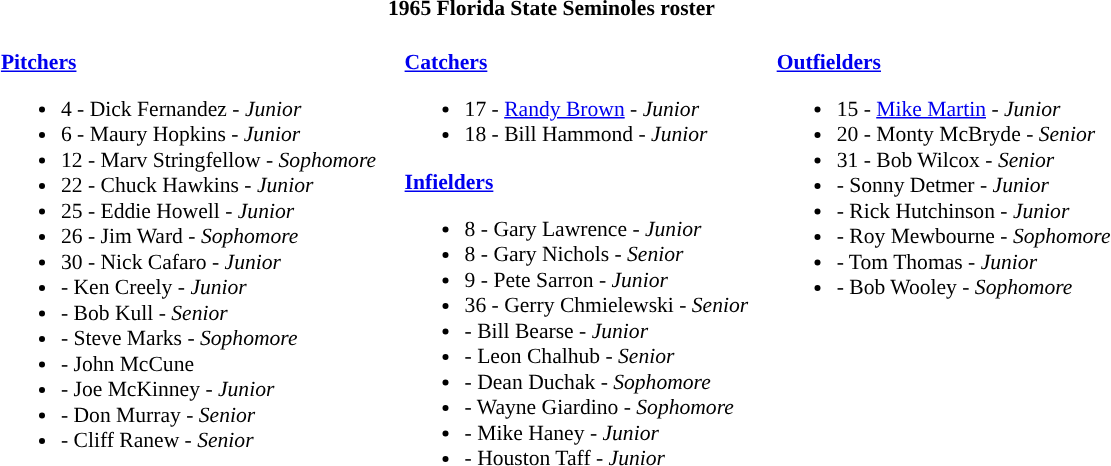<table class="toccolours" style="border-collapse:collapse; font-size:90%;">
<tr>
<th colspan=9>1965 Florida State Seminoles roster</th>
</tr>
<tr>
<td width="03"> </td>
<td valign="top"><br><strong><a href='#'>Pitchers</a></strong><ul><li>4 - Dick Fernandez - <em>Junior</em></li><li>6 - Maury Hopkins - <em>Junior</em></li><li>12 - Marv Stringfellow - <em>Sophomore</em></li><li>22 - Chuck Hawkins - <em>Junior</em></li><li>25 - Eddie Howell - <em>Junior</em></li><li>26 - Jim Ward - <em>Sophomore</em></li><li>30 - Nick Cafaro - <em>Junior</em></li><li>- Ken Creely - <em>Junior</em></li><li>- Bob Kull - <em>Senior</em></li><li>- Steve Marks - <em>Sophomore</em></li><li>- John McCune</li><li>- Joe McKinney - <em>Junior</em></li><li>- Don Murray - <em>Senior</em></li><li>- Cliff Ranew - <em>Senior</em></li></ul></td>
<td width="15"> </td>
<td valign="top"><br><strong><a href='#'>Catchers</a></strong><ul><li>17 - <a href='#'>Randy Brown</a> - <em> Junior</em></li><li>18 - Bill Hammond - <em>Junior</em></li></ul><strong><a href='#'>Infielders</a></strong><ul><li>8 - Gary Lawrence - <em>Junior</em></li><li>8 - Gary Nichols - <em>Senior</em></li><li>9 - Pete Sarron - <em>Junior</em></li><li>36 - Gerry Chmielewski - <em>Senior</em></li><li>- Bill Bearse - <em>Junior</em></li><li>- Leon Chalhub - <em>Senior</em></li><li>- Dean Duchak - <em>Sophomore</em></li><li>- Wayne Giardino - <em>Sophomore</em></li><li>- Mike Haney - <em>Junior</em></li><li>- Houston Taff - <em>Junior</em></li></ul></td>
<td width="15"> </td>
<td valign="top"><br><strong><a href='#'>Outfielders</a></strong><ul><li>15 - <a href='#'>Mike Martin</a> - <em>Junior</em></li><li>20 - Monty McBryde - <em>Senior</em></li><li>31 - Bob Wilcox - <em>Senior</em></li><li>- Sonny Detmer - <em>Junior</em></li><li>- Rick Hutchinson - <em>Junior</em></li><li>- Roy Mewbourne - <em>Sophomore</em></li><li>- Tom Thomas - <em>Junior</em></li><li>- Bob Wooley - <em>Sophomore</em></li></ul></td>
</tr>
</table>
